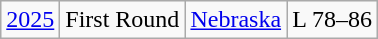<table class="wikitable">
<tr>
<td><a href='#'>2025</a></td>
<td>First Round</td>
<td><a href='#'>Nebraska</a></td>
<td>L 78–86</td>
</tr>
</table>
